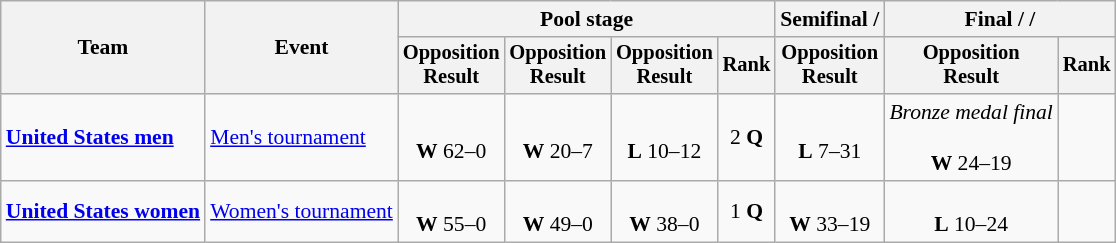<table class=wikitable style=font-size:90%;text-align:center>
<tr>
<th rowspan=2>Team</th>
<th rowspan=2>Event</th>
<th colspan=4>Pool stage</th>
<th>Semifinal / </th>
<th colspan=2>Final /  / </th>
</tr>
<tr style=font-size:95%>
<th>Opposition<br>Result</th>
<th>Opposition<br>Result</th>
<th>Opposition<br>Result</th>
<th>Rank</th>
<th>Opposition<br>Result</th>
<th>Opposition<br>Result</th>
<th>Rank</th>
</tr>
<tr>
<td align=left><strong><a href='#'>United States men</a></strong></td>
<td align=left><a href='#'>Men's tournament</a></td>
<td><br><strong>W</strong> 62–0</td>
<td><br><strong>W</strong> 20–7</td>
<td><br><strong>L</strong> 10–12</td>
<td>2 <strong>Q</strong></td>
<td><br><strong>L</strong> 7–31</td>
<td><em>Bronze medal final</em><br><br><strong>W</strong> 24–19</td>
<td></td>
</tr>
<tr>
<td align=left><strong><a href='#'>United States women</a></strong></td>
<td align=left><a href='#'>Women's tournament</a></td>
<td><br><strong>W</strong> 55–0</td>
<td><br><strong>W</strong> 49–0</td>
<td><br><strong>W</strong> 38–0</td>
<td>1 <strong>Q</strong></td>
<td><br><strong>W</strong> 33–19</td>
<td><br><strong>L</strong> 10–24</td>
<td></td>
</tr>
</table>
